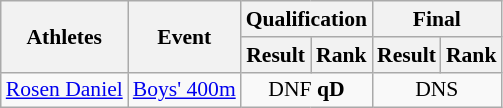<table class="wikitable" border="1" style="font-size:90%">
<tr>
<th rowspan=2>Athletes</th>
<th rowspan=2>Event</th>
<th colspan=2>Qualification</th>
<th colspan=2>Final</th>
</tr>
<tr>
<th>Result</th>
<th>Rank</th>
<th>Result</th>
<th>Rank</th>
</tr>
<tr>
<td><a href='#'>Rosen Daniel</a></td>
<td><a href='#'>Boys' 400m</a></td>
<td align=center colspan=2>DNF <strong>qD</strong></td>
<td align=center colspan=2>DNS</td>
</tr>
</table>
